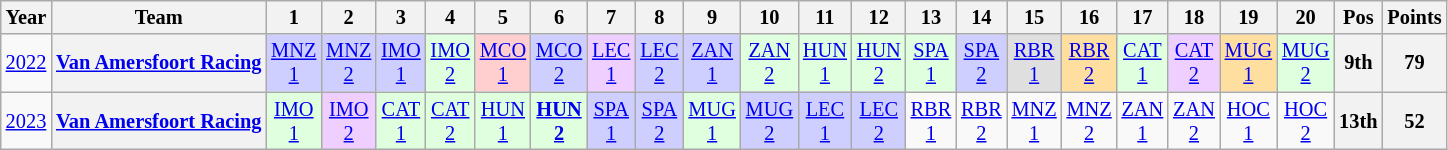<table class="wikitable" style="text-align:center; font-size:85%;">
<tr>
<th>Year</th>
<th>Team</th>
<th>1</th>
<th>2</th>
<th>3</th>
<th>4</th>
<th>5</th>
<th>6</th>
<th>7</th>
<th>8</th>
<th>9</th>
<th>10</th>
<th>11</th>
<th>12</th>
<th>13</th>
<th>14</th>
<th>15</th>
<th>16</th>
<th>17</th>
<th>18</th>
<th>19</th>
<th>20</th>
<th>Pos</th>
<th>Points</th>
</tr>
<tr>
<td><a href='#'>2022</a></td>
<th nowrap><a href='#'>Van Amersfoort Racing</a></th>
<td style="background:#CFCFFF;"><a href='#'>MNZ<br>1</a><br></td>
<td style="background:#CFCFFF;"><a href='#'>MNZ<br>2</a><br></td>
<td style="background:#CFCFFF;"><a href='#'>IMO<br>1</a><br></td>
<td style="background:#DFFFDF;"><a href='#'>IMO<br>2</a><br></td>
<td style="background:#FFCFCF;"><a href='#'>MCO<br>1</a><br></td>
<td style="background:#CFCFFF;"><a href='#'>MCO<br>2</a><br></td>
<td style="background:#EFCFFF;"><a href='#'>LEC<br>1</a><br></td>
<td style="background:#CFCFFF;"><a href='#'>LEC<br>2</a><br></td>
<td style="background:#CFCFFF;"><a href='#'>ZAN<br>1</a><br></td>
<td style="background:#DFFFDF;"><a href='#'>ZAN<br>2</a><br></td>
<td style="background:#DFFFDF;"><a href='#'>HUN<br>1</a><br></td>
<td style="background:#DFFFDF;"><a href='#'>HUN<br>2</a><br></td>
<td style="background:#DFFFDF;"><a href='#'>SPA<br>1</a><br></td>
<td style="background:#CFCFFF;"><a href='#'>SPA<br>2</a><br></td>
<td style="background:#DFDFDF;"><a href='#'>RBR<br>1</a><br></td>
<td style="background:#FFDF9F;"><a href='#'>RBR<br>2</a><br></td>
<td style="background:#DFFFDF;"><a href='#'>CAT<br>1</a><br></td>
<td style="background:#EFCFFF;"><a href='#'>CAT<br>2</a><br></td>
<td style="background:#FFDF9F;"><a href='#'>MUG<br>1</a><br></td>
<td style="background:#DFFFDF;"><a href='#'>MUG<br>2</a><br></td>
<th>9th</th>
<th>79</th>
</tr>
<tr>
<td><a href='#'>2023</a></td>
<th nowrap><a href='#'>Van Amersfoort Racing</a></th>
<td style="background:#DFFFDF;"><a href='#'>IMO<br>1</a><br></td>
<td style="background:#EFCFFF;"><a href='#'>IMO<br>2</a><br></td>
<td style="background:#DFFFDF;"><a href='#'>CAT<br>1</a><br></td>
<td style="background:#DFFFDF;"><a href='#'>CAT<br>2</a><br></td>
<td style="background:#DFFFDF;"><a href='#'>HUN<br>1</a><br></td>
<td style="background:#DFFFDF;"><a href='#'><strong>HUN<br>2</strong></a><br></td>
<td style="background:#CFCFFF;"><a href='#'>SPA<br>1</a><br></td>
<td style="background:#CFCFFF;"><a href='#'>SPA<br>2</a><br></td>
<td style="background:#DFFFDF;"><a href='#'>MUG<br>1</a><br></td>
<td style="background:#CFCFFF;"><a href='#'>MUG<br>2</a><br></td>
<td style="background:#CFCFFF;"><a href='#'>LEC<br>1</a><br></td>
<td style="background:#CFCFFF;"><a href='#'>LEC<br>2</a><br></td>
<td><a href='#'>RBR<br>1</a></td>
<td><a href='#'>RBR<br>2</a></td>
<td><a href='#'>MNZ<br>1</a></td>
<td><a href='#'>MNZ<br>2</a></td>
<td><a href='#'>ZAN<br>1</a></td>
<td><a href='#'>ZAN<br>2</a></td>
<td><a href='#'>HOC<br>1</a></td>
<td><a href='#'>HOC<br>2</a></td>
<th>13th</th>
<th>52</th>
</tr>
</table>
